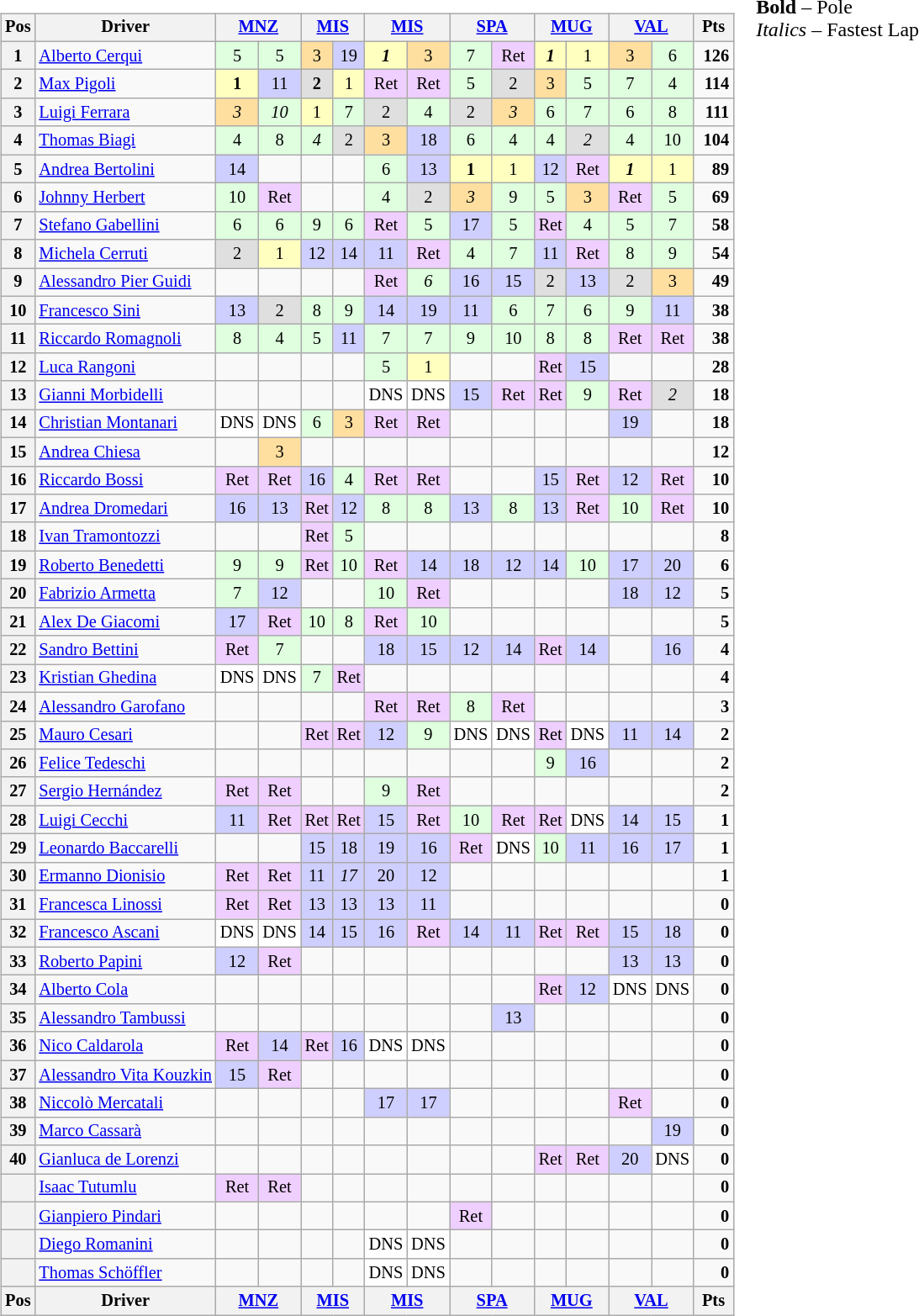<table>
<tr>
<td valign="top"><br><table align="left"| class="wikitable" style="font-size: 85%; text-align: center">
<tr valign="top">
<th valign="middle">Pos</th>
<th valign="middle">Driver</th>
<th colspan=2><a href='#'>MNZ</a><br></th>
<th colspan=2><a href='#'>MIS</a><br></th>
<th colspan=2><a href='#'>MIS</a><br></th>
<th colspan=2><a href='#'>SPA</a><br></th>
<th colspan=2><a href='#'>MUG</a><br></th>
<th colspan=2><a href='#'>VAL</a><br></th>
<th valign="middle"> Pts </th>
</tr>
<tr>
<th>1</th>
<td align="left"> <a href='#'>Alberto Cerqui</a></td>
<td style="background:#dfffdf;">5</td>
<td style="background:#dfffdf;">5</td>
<td style="background:#ffdf9f;">3</td>
<td style="background:#cfcfff;">19</td>
<td style="background:#ffffbf;"><strong><em>1</em></strong></td>
<td style="background:#ffdf9f;">3</td>
<td style="background:#dfffdf;">7</td>
<td style="background:#efcfff;">Ret</td>
<td style="background:#ffffbf;"><strong><em>1</em></strong></td>
<td style="background:#ffffbf;">1</td>
<td style="background:#ffdf9f;">3</td>
<td style="background:#dfffdf;">6</td>
<td align="right"><strong>126</strong></td>
</tr>
<tr>
<th>2</th>
<td align="left"> <a href='#'>Max Pigoli</a></td>
<td style="background:#ffffbf;"><strong>1</strong></td>
<td style="background:#cfcfff;">11</td>
<td style="background:#dfdfdf;"><strong>2</strong></td>
<td style="background:#ffffbf;">1</td>
<td style="background:#efcfff;">Ret</td>
<td style="background:#efcfff;">Ret</td>
<td style="background:#dfffdf;">5</td>
<td style="background:#dfdfdf;">2</td>
<td style="background:#ffdf9f;">3</td>
<td style="background:#dfffdf;">5</td>
<td style="background:#dfffdf;">7</td>
<td style="background:#dfffdf;">4</td>
<td align="right"><strong>114</strong></td>
</tr>
<tr>
<th>3</th>
<td align="left"> <a href='#'>Luigi Ferrara</a></td>
<td style="background:#ffdf9f;"><em>3</em></td>
<td style="background:#dfffdf;"><em>10</em></td>
<td style="background:#ffffbf;">1</td>
<td style="background:#dfffdf;">7</td>
<td style="background:#dfdfdf;">2</td>
<td style="background:#dfffdf;">4</td>
<td style="background:#dfdfdf;">2</td>
<td style="background:#ffdf9f;"><em>3</em></td>
<td style="background:#dfffdf;">6</td>
<td style="background:#dfffdf;">7</td>
<td style="background:#dfffdf;">6</td>
<td style="background:#dfffdf;">8</td>
<td align="right"><strong>111</strong></td>
</tr>
<tr>
<th>4</th>
<td align="left"> <a href='#'>Thomas Biagi</a></td>
<td style="background:#dfffdf;">4</td>
<td style="background:#dfffdf;">8</td>
<td style="background:#dfffdf;"><em>4</em></td>
<td style="background:#dfdfdf;">2</td>
<td style="background:#ffdf9f;">3</td>
<td style="background:#cfcfff;">18</td>
<td style="background:#dfffdf;">6</td>
<td style="background:#dfffdf;">4</td>
<td style="background:#dfffdf;">4</td>
<td style="background:#dfdfdf;"><em>2</em></td>
<td style="background:#dfffdf;">4</td>
<td style="background:#dfffdf;">10</td>
<td align="right"><strong>104</strong></td>
</tr>
<tr>
<th>5</th>
<td align="left"> <a href='#'>Andrea Bertolini</a></td>
<td style="background:#cfcfff;">14</td>
<td></td>
<td></td>
<td></td>
<td style="background:#dfffdf;">6</td>
<td style="background:#cfcfff;">13</td>
<td style="background:#ffffbf;"><strong>1</strong></td>
<td style="background:#ffffbf;">1</td>
<td style="background:#cfcfff;">12</td>
<td style="background:#efcfff;">Ret</td>
<td style="background:#ffffbf;"><strong><em>1</em></strong></td>
<td style="background:#ffffbf;">1</td>
<td align="right"><strong>89</strong></td>
</tr>
<tr>
<th>6</th>
<td align="left"> <a href='#'>Johnny Herbert</a></td>
<td style="background:#dfffdf;">10</td>
<td style="background:#efcfff;">Ret</td>
<td></td>
<td></td>
<td style="background:#dfffdf;">4</td>
<td style="background:#dfdfdf;">2</td>
<td style="background:#ffdf9f;"><em>3</em></td>
<td style="background:#dfffdf;">9</td>
<td style="background:#dfffdf;">5</td>
<td style="background:#ffdf9f;">3</td>
<td style="background:#efcfff;">Ret</td>
<td style="background:#dfffdf;">5</td>
<td align="right"><strong>69</strong></td>
</tr>
<tr>
<th>7</th>
<td align="left"> <a href='#'>Stefano Gabellini</a></td>
<td style="background:#dfffdf;">6</td>
<td style="background:#dfffdf;">6</td>
<td style="background:#dfffdf;">9</td>
<td style="background:#dfffdf;">6</td>
<td style="background:#efcfff;">Ret</td>
<td style="background:#dfffdf;">5</td>
<td style="background:#cfcfff;">17</td>
<td style="background:#dfffdf;">5</td>
<td style="background:#efcfff;">Ret</td>
<td style="background:#dfffdf;">4</td>
<td style="background:#dfffdf;">5</td>
<td style="background:#dfffdf;">7</td>
<td align="right"><strong>58</strong></td>
</tr>
<tr>
<th>8</th>
<td align="left"> <a href='#'>Michela Cerruti</a></td>
<td style="background:#dfdfdf;">2</td>
<td style="background:#ffffbf;">1</td>
<td style="background:#cfcfff;">12</td>
<td style="background:#cfcfff;">14</td>
<td style="background:#cfcfff;">11</td>
<td style="background:#efcfff;">Ret</td>
<td style="background:#dfffdf;">4</td>
<td style="background:#dfffdf;">7</td>
<td style="background:#cfcfff;">11</td>
<td style="background:#efcfff;">Ret</td>
<td style="background:#dfffdf;">8</td>
<td style="background:#dfffdf;">9</td>
<td align="right"><strong>54</strong></td>
</tr>
<tr>
<th>9</th>
<td align="left"> <a href='#'>Alessandro Pier Guidi</a></td>
<td></td>
<td></td>
<td></td>
<td></td>
<td style="background:#efcfff;">Ret</td>
<td style="background:#dfffdf;"><em>6</em></td>
<td style="background:#cfcfff;">16</td>
<td style="background:#cfcfff;">15</td>
<td style="background:#dfdfdf;">2</td>
<td style="background:#cfcfff;">13</td>
<td style="background:#dfdfdf;">2</td>
<td style="background:#ffdf9f;">3</td>
<td align="right"><strong>49</strong></td>
</tr>
<tr>
<th>10</th>
<td align="left"> <a href='#'>Francesco Sini</a></td>
<td style="background:#cfcfff;">13</td>
<td style="background:#dfdfdf;">2</td>
<td style="background:#dfffdf;">8</td>
<td style="background:#dfffdf;">9</td>
<td style="background:#cfcfff;">14</td>
<td style="background:#cfcfff;">19</td>
<td style="background:#cfcfff;">11</td>
<td style="background:#dfffdf;">6</td>
<td style="background:#dfffdf;">7</td>
<td style="background:#dfffdf;">6</td>
<td style="background:#dfffdf;">9</td>
<td style="background:#cfcfff;">11</td>
<td align="right"><strong>38</strong></td>
</tr>
<tr>
<th>11</th>
<td align="left"> <a href='#'>Riccardo Romagnoli</a></td>
<td style="background:#dfffdf;">8</td>
<td style="background:#dfffdf;">4</td>
<td style="background:#dfffdf;">5</td>
<td style="background:#cfcfff;">11</td>
<td style="background:#dfffdf;">7</td>
<td style="background:#dfffdf;">7</td>
<td style="background:#dfffdf;">9</td>
<td style="background:#dfffdf;">10</td>
<td style="background:#dfffdf;">8</td>
<td style="background:#dfffdf;">8</td>
<td style="background:#efcfff;">Ret</td>
<td style="background:#efcfff;">Ret</td>
<td align="right"><strong>38</strong></td>
</tr>
<tr>
<th>12</th>
<td align="left"> <a href='#'>Luca Rangoni</a></td>
<td></td>
<td></td>
<td></td>
<td></td>
<td style="background:#dfffdf;">5</td>
<td style="background:#ffffbf;">1</td>
<td></td>
<td></td>
<td style="background:#efcfff;">Ret</td>
<td style="background:#cfcfff;">15</td>
<td></td>
<td></td>
<td align="right"><strong>28</strong></td>
</tr>
<tr>
<th>13</th>
<td align="left"> <a href='#'>Gianni Morbidelli</a></td>
<td></td>
<td></td>
<td></td>
<td></td>
<td style="background:#ffffff;">DNS</td>
<td style="background:#ffffff;">DNS</td>
<td style="background:#cfcfff;">15</td>
<td style="background:#efcfff;">Ret</td>
<td style="background:#efcfff;">Ret</td>
<td style="background:#dfffdf;">9</td>
<td style="background:#efcfff;">Ret</td>
<td style="background:#dfdfdf;"><em>2</em></td>
<td align="right"><strong>18</strong></td>
</tr>
<tr>
<th>14</th>
<td align="left"> <a href='#'>Christian Montanari</a></td>
<td style="background:#ffffff;">DNS</td>
<td style="background:#ffffff;">DNS</td>
<td style="background:#dfffdf;">6</td>
<td style="background:#ffdf9f;">3</td>
<td style="background:#efcfff;">Ret</td>
<td style="background:#efcfff;">Ret</td>
<td></td>
<td></td>
<td></td>
<td></td>
<td style="background:#cfcfff;">19</td>
<td></td>
<td align="right"><strong>18</strong></td>
</tr>
<tr>
<th>15</th>
<td align="left"> <a href='#'>Andrea Chiesa</a></td>
<td></td>
<td style="background:#ffdf9f;">3</td>
<td></td>
<td></td>
<td></td>
<td></td>
<td></td>
<td></td>
<td></td>
<td></td>
<td></td>
<td></td>
<td align="right"><strong>12</strong></td>
</tr>
<tr>
<th>16</th>
<td align="left"> <a href='#'>Riccardo Bossi</a></td>
<td style="background:#efcfff;">Ret</td>
<td style="background:#efcfff;">Ret</td>
<td style="background:#cfcfff;">16</td>
<td style="background:#dfffdf;">4</td>
<td style="background:#efcfff;">Ret</td>
<td style="background:#efcfff;">Ret</td>
<td></td>
<td></td>
<td style="background:#cfcfff;">15</td>
<td style="background:#efcfff;">Ret</td>
<td style="background:#cfcfff;">12</td>
<td style="background:#efcfff;">Ret</td>
<td align="right"><strong>10</strong></td>
</tr>
<tr>
<th>17</th>
<td align="left"> <a href='#'>Andrea Dromedari</a></td>
<td style="background:#cfcfff;">16</td>
<td style="background:#cfcfff;">13</td>
<td style="background:#efcfff;">Ret</td>
<td style="background:#cfcfff;">12</td>
<td style="background:#dfffdf;">8</td>
<td style="background:#dfffdf;">8</td>
<td style="background:#cfcfff;">13</td>
<td style="background:#dfffdf;">8</td>
<td style="background:#cfcfff;">13</td>
<td style="background:#efcfff;">Ret</td>
<td style="background:#dfffdf;">10</td>
<td style="background:#efcfff;">Ret</td>
<td align="right"><strong>10</strong></td>
</tr>
<tr>
<th>18</th>
<td align="left"> <a href='#'>Ivan Tramontozzi</a></td>
<td></td>
<td></td>
<td style="background:#efcfff;">Ret</td>
<td style="background:#dfffdf;">5</td>
<td></td>
<td></td>
<td></td>
<td></td>
<td></td>
<td></td>
<td></td>
<td></td>
<td align="right"><strong>8</strong></td>
</tr>
<tr>
<th>19</th>
<td align="left"> <a href='#'>Roberto Benedetti</a></td>
<td style="background:#dfffdf;">9</td>
<td style="background:#dfffdf;">9</td>
<td style="background:#efcfff;">Ret</td>
<td style="background:#dfffdf;">10</td>
<td style="background:#efcfff;">Ret</td>
<td style="background:#cfcfff;">14</td>
<td style="background:#cfcfff;">18</td>
<td style="background:#cfcfff;">12</td>
<td style="background:#cfcfff;">14</td>
<td style="background:#dfffdf;">10</td>
<td style="background:#cfcfff;">17</td>
<td style="background:#cfcfff;">20</td>
<td align="right"><strong>6</strong></td>
</tr>
<tr>
<th>20</th>
<td align="left"> <a href='#'>Fabrizio Armetta</a></td>
<td style="background:#dfffdf;">7</td>
<td style="background:#cfcfff;">12</td>
<td></td>
<td></td>
<td style="background:#dfffdf;">10</td>
<td style="background:#efcfff;">Ret</td>
<td></td>
<td></td>
<td></td>
<td></td>
<td style="background:#cfcfff;">18</td>
<td style="background:#cfcfff;">12</td>
<td align="right"><strong>5</strong></td>
</tr>
<tr>
<th>21</th>
<td align="left"> <a href='#'>Alex De Giacomi</a></td>
<td style="background:#cfcfff;">17</td>
<td style="background:#efcfff;">Ret</td>
<td style="background:#dfffdf;">10</td>
<td style="background:#dfffdf;">8</td>
<td style="background:#efcfff;">Ret</td>
<td style="background:#dfffdf;">10</td>
<td></td>
<td></td>
<td></td>
<td></td>
<td></td>
<td></td>
<td align="right"><strong>5</strong></td>
</tr>
<tr>
<th>22</th>
<td align="left"> <a href='#'>Sandro Bettini</a></td>
<td style="background:#efcfff;">Ret</td>
<td style="background:#dfffdf;">7</td>
<td></td>
<td></td>
<td style="background:#cfcfff;">18</td>
<td style="background:#cfcfff;">15</td>
<td style="background:#cfcfff;">12</td>
<td style="background:#cfcfff;">14</td>
<td style="background:#efcfff;">Ret</td>
<td style="background:#cfcfff;">14</td>
<td></td>
<td style="background:#cfcfff;">16</td>
<td align="right"><strong>4</strong></td>
</tr>
<tr>
<th>23</th>
<td align="left"> <a href='#'>Kristian Ghedina</a></td>
<td style="background:#ffffff;">DNS</td>
<td style="background:#ffffff;">DNS</td>
<td style="background:#dfffdf;">7</td>
<td style="background:#efcfff;">Ret</td>
<td></td>
<td></td>
<td></td>
<td></td>
<td></td>
<td></td>
<td></td>
<td></td>
<td align="right"><strong>4</strong></td>
</tr>
<tr>
<th>24</th>
<td align="left"> <a href='#'>Alessandro Garofano</a></td>
<td></td>
<td></td>
<td></td>
<td></td>
<td style="background:#efcfff;">Ret</td>
<td style="background:#efcfff;">Ret</td>
<td style="background:#dfffdf;">8</td>
<td style="background:#efcfff;">Ret</td>
<td></td>
<td></td>
<td></td>
<td></td>
<td align="right"><strong>3</strong></td>
</tr>
<tr>
<th>25</th>
<td align="left"> <a href='#'>Mauro Cesari</a></td>
<td></td>
<td></td>
<td style="background:#efcfff;">Ret</td>
<td style="background:#efcfff;">Ret</td>
<td style="background:#cfcfff;">12</td>
<td style="background:#dfffdf;">9</td>
<td style="background:#ffffff;">DNS</td>
<td style="background:#ffffff;">DNS</td>
<td style="background:#efcfff;">Ret</td>
<td style="background:#ffffff;">DNS</td>
<td style="background:#cfcfff;">11</td>
<td style="background:#cfcfff;">14</td>
<td align="right"><strong>2</strong></td>
</tr>
<tr>
<th>26</th>
<td align="left"> <a href='#'>Felice Tedeschi</a></td>
<td></td>
<td></td>
<td></td>
<td></td>
<td></td>
<td></td>
<td></td>
<td></td>
<td style="background:#dfffdf;">9</td>
<td style="background:#cfcfff;">16</td>
<td></td>
<td></td>
<td align="right"><strong>2</strong></td>
</tr>
<tr>
<th>27</th>
<td align="left"> <a href='#'>Sergio Hernández</a></td>
<td style="background:#efcfff;">Ret</td>
<td style="background:#efcfff;">Ret</td>
<td></td>
<td></td>
<td style="background:#dfffdf;">9</td>
<td style="background:#efcfff;">Ret</td>
<td></td>
<td></td>
<td></td>
<td></td>
<td></td>
<td></td>
<td align="right"><strong>2</strong></td>
</tr>
<tr>
<th>28</th>
<td align="left"> <a href='#'>Luigi Cecchi</a></td>
<td style="background:#cfcfff;">11</td>
<td style="background:#efcfff;">Ret</td>
<td style="background:#efcfff;">Ret</td>
<td style="background:#efcfff;">Ret</td>
<td style="background:#cfcfff;">15</td>
<td style="background:#efcfff;">Ret</td>
<td style="background:#dfffdf;">10</td>
<td style="background:#efcfff;">Ret</td>
<td style="background:#efcfff;">Ret</td>
<td style="background:#ffffff;">DNS</td>
<td style="background:#cfcfff;">14</td>
<td style="background:#cfcfff;">15</td>
<td align="right"><strong>1</strong></td>
</tr>
<tr>
<th>29</th>
<td align="left"> <a href='#'>Leonardo Baccarelli</a></td>
<td></td>
<td></td>
<td style="background:#cfcfff;">15</td>
<td style="background:#cfcfff;">18</td>
<td style="background:#cfcfff;">19</td>
<td style="background:#cfcfff;">16</td>
<td style="background:#efcfff;">Ret</td>
<td style="background:#ffffff;">DNS</td>
<td style="background:#dfffdf;">10</td>
<td style="background:#cfcfff;">11</td>
<td style="background:#cfcfff;">16</td>
<td style="background:#cfcfff;">17</td>
<td align="right"><strong>1</strong></td>
</tr>
<tr>
<th>30</th>
<td align="left"> <a href='#'>Ermanno Dionisio</a></td>
<td style="background:#efcfff;">Ret</td>
<td style="background:#efcfff;">Ret</td>
<td style="background:#cfcfff;">11</td>
<td style="background:#cfcfff;"><em>17</em></td>
<td style="background:#cfcfff;">20</td>
<td style="background:#cfcfff;">12</td>
<td></td>
<td></td>
<td></td>
<td></td>
<td></td>
<td></td>
<td align="right"><strong>1</strong></td>
</tr>
<tr>
<th>31</th>
<td align="left"> <a href='#'>Francesca Linossi</a></td>
<td style="background:#efcfff;">Ret</td>
<td style="background:#efcfff;">Ret</td>
<td style="background:#cfcfff;">13</td>
<td style="background:#cfcfff;">13</td>
<td style="background:#cfcfff;">13</td>
<td style="background:#cfcfff;">11</td>
<td></td>
<td></td>
<td></td>
<td></td>
<td></td>
<td></td>
<td align="right"><strong>0</strong></td>
</tr>
<tr>
<th>32</th>
<td align="left"> <a href='#'>Francesco Ascani</a></td>
<td style="background:#ffffff;">DNS</td>
<td style="background:#ffffff;">DNS</td>
<td style="background:#cfcfff;">14</td>
<td style="background:#cfcfff;">15</td>
<td style="background:#cfcfff;">16</td>
<td style="background:#efcfff;">Ret</td>
<td style="background:#cfcfff;">14</td>
<td style="background:#cfcfff;">11</td>
<td style="background:#efcfff;">Ret</td>
<td style="background:#efcfff;">Ret</td>
<td style="background:#cfcfff;">15</td>
<td style="background:#cfcfff;">18</td>
<td align="right"><strong>0</strong></td>
</tr>
<tr>
<th>33</th>
<td align="left"> <a href='#'>Roberto Papini</a></td>
<td style="background:#cfcfff;">12</td>
<td style="background:#efcfff;">Ret</td>
<td></td>
<td></td>
<td></td>
<td></td>
<td></td>
<td></td>
<td></td>
<td></td>
<td style="background:#cfcfff;">13</td>
<td style="background:#cfcfff;">13</td>
<td align="right"><strong>0</strong></td>
</tr>
<tr>
<th>34</th>
<td align="left"> <a href='#'>Alberto Cola</a></td>
<td></td>
<td></td>
<td></td>
<td></td>
<td></td>
<td></td>
<td></td>
<td></td>
<td style="background:#efcfff;">Ret</td>
<td style="background:#cfcfff;">12</td>
<td style="background:#ffffff;">DNS</td>
<td style="background:#ffffff;">DNS</td>
<td align="right"><strong>0</strong></td>
</tr>
<tr>
<th>35</th>
<td align="left"> <a href='#'>Alessandro Tambussi</a></td>
<td></td>
<td></td>
<td></td>
<td></td>
<td></td>
<td></td>
<td></td>
<td style="background:#cfcfff;">13</td>
<td></td>
<td></td>
<td></td>
<td></td>
<td align="right"><strong>0</strong></td>
</tr>
<tr>
<th>36</th>
<td align="left"> <a href='#'>Nico Caldarola</a></td>
<td style="background:#efcfff;">Ret</td>
<td style="background:#cfcfff;">14</td>
<td style="background:#efcfff;">Ret</td>
<td style="background:#cfcfff;">16</td>
<td style="background:#ffffff;">DNS</td>
<td style="background:#ffffff;">DNS</td>
<td></td>
<td></td>
<td></td>
<td></td>
<td></td>
<td></td>
<td align="right"><strong>0</strong></td>
</tr>
<tr>
<th>37</th>
<td align="left" nowrap> <a href='#'>Alessandro Vita Kouzkin</a></td>
<td style="background:#cfcfff;">15</td>
<td style="background:#efcfff;">Ret</td>
<td></td>
<td></td>
<td></td>
<td></td>
<td></td>
<td></td>
<td></td>
<td></td>
<td></td>
<td></td>
<td align="right"><strong>0</strong></td>
</tr>
<tr>
<th>38</th>
<td align="left"> <a href='#'>Niccolò Mercatali</a></td>
<td></td>
<td></td>
<td></td>
<td></td>
<td style="background:#cfcfff;">17</td>
<td style="background:#cfcfff;">17</td>
<td></td>
<td></td>
<td></td>
<td></td>
<td style="background:#efcfff;">Ret</td>
<td></td>
<td align="right"><strong>0</strong></td>
</tr>
<tr>
<th>39</th>
<td align="left"> <a href='#'>Marco Cassarà</a></td>
<td></td>
<td></td>
<td></td>
<td></td>
<td></td>
<td></td>
<td></td>
<td></td>
<td></td>
<td></td>
<td></td>
<td style="background:#cfcfff;">19</td>
<td align="right"><strong>0</strong></td>
</tr>
<tr>
<th>40</th>
<td align="left"> <a href='#'>Gianluca de Lorenzi</a></td>
<td></td>
<td></td>
<td></td>
<td></td>
<td></td>
<td></td>
<td></td>
<td></td>
<td style="background:#efcfff;">Ret</td>
<td style="background:#efcfff;">Ret</td>
<td style="background:#cfcfff;">20</td>
<td style="background:#ffffff;">DNS</td>
<td align="right"><strong>0</strong></td>
</tr>
<tr>
<th></th>
<td align="left"> <a href='#'>Isaac Tutumlu</a></td>
<td style="background:#efcfff;">Ret</td>
<td style="background:#efcfff;">Ret</td>
<td></td>
<td></td>
<td></td>
<td></td>
<td></td>
<td></td>
<td></td>
<td></td>
<td></td>
<td></td>
<td align="right"><strong>0</strong></td>
</tr>
<tr>
<th></th>
<td align="left"> <a href='#'>Gianpiero Pindari</a></td>
<td></td>
<td></td>
<td></td>
<td></td>
<td></td>
<td></td>
<td style="background:#efcfff;">Ret</td>
<td></td>
<td></td>
<td></td>
<td></td>
<td></td>
<td align="right"><strong>0</strong></td>
</tr>
<tr>
<th></th>
<td align="left"> <a href='#'>Diego Romanini</a></td>
<td></td>
<td></td>
<td></td>
<td></td>
<td style="background:#ffffff;">DNS</td>
<td style="background:#ffffff;">DNS</td>
<td></td>
<td></td>
<td></td>
<td></td>
<td></td>
<td></td>
<td align="right"><strong>0</strong></td>
</tr>
<tr>
<th></th>
<td align="left"> <a href='#'>Thomas Schöffler</a></td>
<td></td>
<td></td>
<td></td>
<td></td>
<td style="background:#ffffff;">DNS</td>
<td style="background:#ffffff;">DNS</td>
<td></td>
<td></td>
<td></td>
<td></td>
<td></td>
<td></td>
<td align="right"><strong>0</strong></td>
</tr>
<tr valign="top">
<th valign="middle">Pos</th>
<th valign="middle">Driver</th>
<th colspan=2><a href='#'>MNZ</a><br></th>
<th colspan=2><a href='#'>MIS</a><br></th>
<th colspan=2><a href='#'>MIS</a><br></th>
<th colspan=2><a href='#'>SPA</a><br></th>
<th colspan=2><a href='#'>MUG</a><br></th>
<th colspan=2><a href='#'>VAL</a><br></th>
<th valign="middle"> Pts </th>
</tr>
</table>
</td>
<td valign="top"><br>
<span><strong>Bold</strong> – Pole<br>
<em>Italics</em> – Fastest Lap</span></td>
</tr>
</table>
